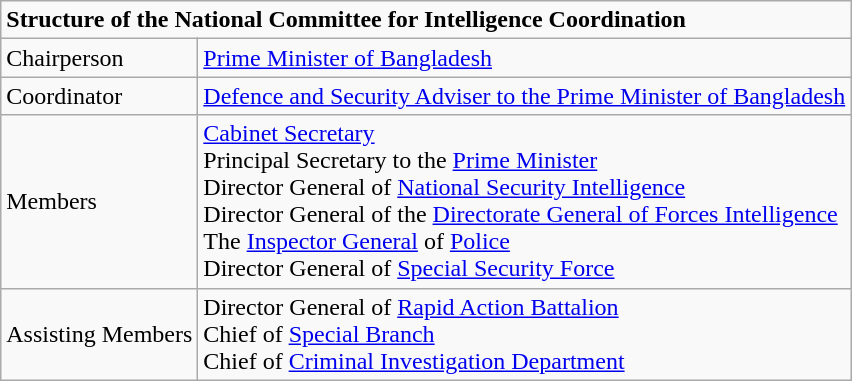<table class="wikitable">
<tr>
<td colspan="2"><strong>Structure of the National Committee for Intelligence Coordination</strong></td>
</tr>
<tr>
<td>Chairperson</td>
<td><a href='#'>Prime Minister of Bangladesh</a></td>
</tr>
<tr>
<td>Coordinator</td>
<td><a href='#'>Defence and Security Adviser to the Prime Minister of Bangladesh</a></td>
</tr>
<tr>
<td>Members</td>
<td><a href='#'>Cabinet Secretary</a><br>Principal Secretary to the <a href='#'>Prime Minister</a><br>Director General of <a href='#'>National Security Intelligence</a><br>Director General of the <a href='#'>Directorate General of Forces Intelligence</a><br>The <a href='#'>Inspector General</a> of <a href='#'>Police</a><br>Director General of <a href='#'>Special Security Force</a></td>
</tr>
<tr>
<td>Assisting Members</td>
<td>Director General of <a href='#'>Rapid Action Battalion</a><br>Chief of <a href='#'>Special Branch</a><br>Chief of <a href='#'>Criminal Investigation Department</a></td>
</tr>
</table>
